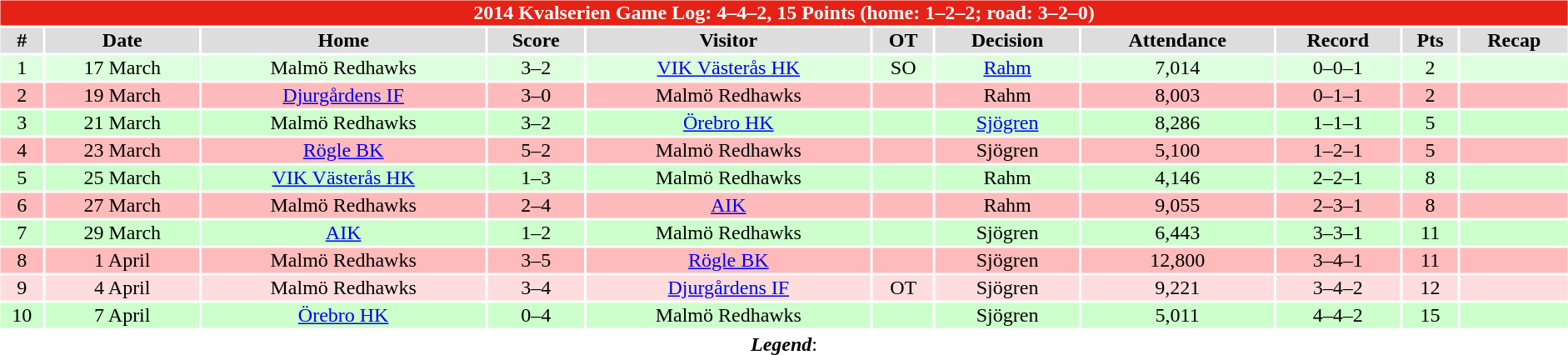<table class="toccolours" width=100% style="clear:both; margin:1.5em auto; text-align:center;">
<tr>
<td colspan=13><br><table class="toccolours collapsible collapsed" width=100%>
<tr>
<th colspan=13 style="background:#E42217; color: #FFFFFF;">2014 Kvalserien Game Log: 4–4–2, 15 Points (home: 1–2–2; road: 3–2–0)</th>
</tr>
<tr style="text-align:center; background:#ddd;">
<th>#</th>
<th>Date</th>
<th>Home</th>
<th>Score</th>
<th>Visitor</th>
<th>OT</th>
<th>Decision</th>
<th>Attendance</th>
<th>Record</th>
<th>Pts</th>
<th>Recap</th>
</tr>
<tr style="text-align:center; background:#DDFFDD">
<td>1</td>
<td>17 March</td>
<td>Malmö Redhawks</td>
<td>3–2</td>
<td><a href='#'>VIK Västerås HK</a></td>
<td>SO</td>
<td><a href='#'>Rahm</a></td>
<td>7,014</td>
<td>0–0–1</td>
<td>2</td>
<td></td>
</tr>
<tr style="text-align:center; background:#FFBBBB">
<td>2</td>
<td>19 March</td>
<td><a href='#'>Djurgårdens IF</a></td>
<td>3–0</td>
<td>Malmö Redhawks</td>
<td></td>
<td>Rahm</td>
<td>8,003</td>
<td>0–1–1</td>
<td>2</td>
<td></td>
</tr>
<tr style="text-align:center; background:#CCFFCC">
<td>3</td>
<td>21 March</td>
<td>Malmö Redhawks</td>
<td>3–2</td>
<td><a href='#'>Örebro HK</a></td>
<td></td>
<td><a href='#'>Sjögren</a></td>
<td>8,286</td>
<td>1–1–1</td>
<td>5</td>
<td></td>
</tr>
<tr style="text-align:center; background:#FFBBBB">
<td>4</td>
<td>23 March</td>
<td><a href='#'>Rögle BK</a></td>
<td>5–2</td>
<td>Malmö Redhawks</td>
<td></td>
<td>Sjögren</td>
<td>5,100</td>
<td>1–2–1</td>
<td>5</td>
<td></td>
</tr>
<tr style="text-align:center; background:#CCFFCC">
<td>5</td>
<td>25 March</td>
<td><a href='#'>VIK Västerås HK</a></td>
<td>1–3</td>
<td>Malmö Redhawks</td>
<td></td>
<td>Rahm</td>
<td>4,146</td>
<td>2–2–1</td>
<td>8</td>
<td></td>
</tr>
<tr style="text-align:center; background:#FFBBBB">
<td>6</td>
<td>27 March</td>
<td>Malmö Redhawks</td>
<td>2–4</td>
<td><a href='#'>AIK</a></td>
<td></td>
<td>Rahm</td>
<td>9,055</td>
<td>2–3–1</td>
<td>8</td>
<td></td>
</tr>
<tr style="text-align:center; background:#CCFFCC">
<td>7</td>
<td>29 March</td>
<td><a href='#'>AIK</a></td>
<td>1–2</td>
<td>Malmö Redhawks</td>
<td></td>
<td>Sjögren</td>
<td>6,443</td>
<td>3–3–1</td>
<td>11</td>
<td></td>
</tr>
<tr style="text-align:center; background:#FFBBBB">
<td>8</td>
<td>1 April</td>
<td>Malmö Redhawks</td>
<td>3–5</td>
<td><a href='#'>Rögle BK</a></td>
<td></td>
<td>Sjögren</td>
<td>12,800</td>
<td>3–4–1</td>
<td>11</td>
<td></td>
</tr>
<tr style="text-align:center; background:#FFDDDD">
<td>9</td>
<td>4 April</td>
<td>Malmö Redhawks</td>
<td>3–4</td>
<td><a href='#'>Djurgårdens IF</a></td>
<td>OT</td>
<td>Sjögren</td>
<td>9,221</td>
<td>3–4–2</td>
<td>12</td>
<td></td>
</tr>
<tr style="text-align:center; background:#CCFFCC">
<td>10</td>
<td>7 April</td>
<td><a href='#'>Örebro HK</a></td>
<td>0–4</td>
<td>Malmö Redhawks</td>
<td></td>
<td>Sjögren</td>
<td>5,011</td>
<td>4–4–2</td>
<td>15</td>
<td></td>
</tr>
<tr>
</tr>
</table>
<strong><em>Legend</em></strong>: 


</td>
</tr>
</table>
